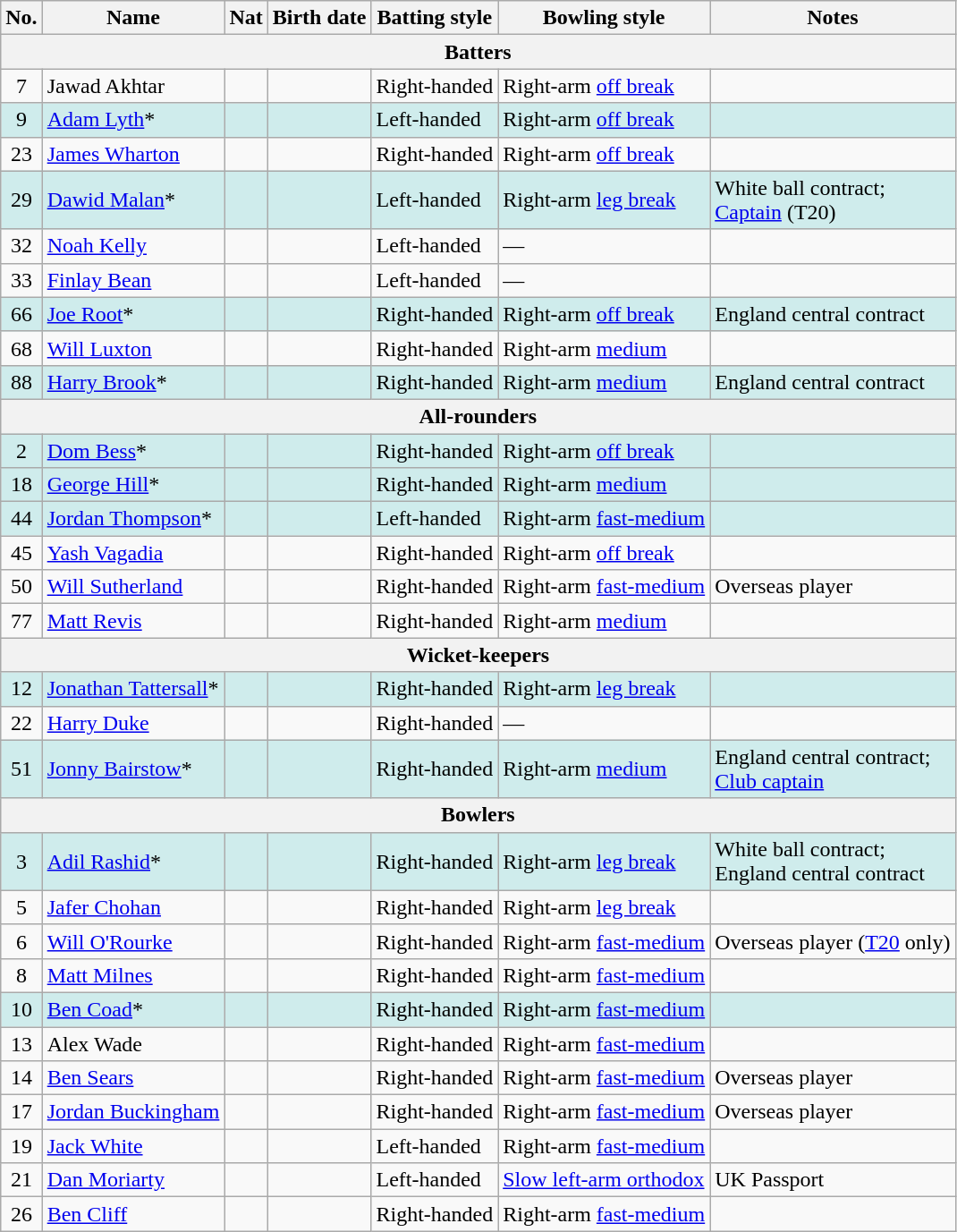<table class="wikitable">
<tr>
<th>No.</th>
<th>Name</th>
<th>Nat</th>
<th>Birth date</th>
<th>Batting style</th>
<th>Bowling style</th>
<th>Notes</th>
</tr>
<tr>
<th colspan="7">Batters</th>
</tr>
<tr>
<td style="text-align:center">7</td>
<td>Jawad Akhtar</td>
<td></td>
<td></td>
<td>Right-handed</td>
<td>Right-arm <a href='#'>off break</a></td>
<td></td>
</tr>
<tr bgcolor="#CFECEC">
<td style="text-align:center">9</td>
<td><a href='#'>Adam Lyth</a>* </td>
<td></td>
<td></td>
<td>Left-handed</td>
<td>Right-arm <a href='#'>off break</a></td>
<td></td>
</tr>
<tr>
<td style="text-align:center">23</td>
<td><a href='#'>James Wharton</a></td>
<td></td>
<td></td>
<td>Right-handed</td>
<td>Right-arm <a href='#'>off break</a></td>
<td></td>
</tr>
<tr bgcolor="#CFECEC">
<td style="text-align:center">29</td>
<td><a href='#'>Dawid Malan</a>* </td>
<td></td>
<td></td>
<td>Left-handed</td>
<td>Right-arm <a href='#'>leg break</a></td>
<td>White ball contract; <br><a href='#'>Captain</a> (T20)</td>
</tr>
<tr>
<td style="text-align:center">32</td>
<td><a href='#'>Noah Kelly</a></td>
<td></td>
<td></td>
<td>Left-handed</td>
<td>—</td>
<td></td>
</tr>
<tr>
<td style="text-align:center">33</td>
<td><a href='#'>Finlay Bean</a></td>
<td></td>
<td></td>
<td>Left-handed</td>
<td>—</td>
<td></td>
</tr>
<tr bgcolor="#CFECEC">
<td style="text-align:center">66</td>
<td><a href='#'>Joe Root</a>* </td>
<td></td>
<td></td>
<td>Right-handed</td>
<td>Right-arm <a href='#'>off break</a></td>
<td>England central contract</td>
</tr>
<tr>
<td style="text-align:center">68</td>
<td><a href='#'>Will Luxton</a></td>
<td></td>
<td></td>
<td>Right-handed</td>
<td>Right-arm <a href='#'>medium</a></td>
<td></td>
</tr>
<tr bgcolor="#CFECEC">
<td style="text-align:center">88</td>
<td><a href='#'>Harry Brook</a>* </td>
<td></td>
<td></td>
<td>Right-handed</td>
<td>Right-arm <a href='#'>medium</a></td>
<td>England central contract</td>
</tr>
<tr>
<th colspan="7">All-rounders</th>
</tr>
<tr bgcolor="#CFECEC">
<td style="text-align:center">2</td>
<td><a href='#'>Dom Bess</a>* </td>
<td></td>
<td></td>
<td>Right-handed</td>
<td>Right-arm <a href='#'>off break</a></td>
<td></td>
</tr>
<tr bgcolor="#CFECEC">
<td style="text-align:center">18</td>
<td><a href='#'>George Hill</a>*</td>
<td></td>
<td></td>
<td>Right-handed</td>
<td>Right-arm <a href='#'>medium</a></td>
<td></td>
</tr>
<tr bgcolor="#CFECEC">
<td style="text-align:center">44</td>
<td><a href='#'>Jordan Thompson</a>*</td>
<td></td>
<td></td>
<td>Left-handed</td>
<td>Right-arm <a href='#'>fast-medium</a></td>
<td></td>
</tr>
<tr>
<td style="text-align:center">45</td>
<td><a href='#'>Yash Vagadia</a></td>
<td></td>
<td></td>
<td>Right-handed</td>
<td>Right-arm <a href='#'>off break</a></td>
<td></td>
</tr>
<tr>
<td style="text-align:center">50</td>
<td><a href='#'>Will Sutherland</a> </td>
<td></td>
<td></td>
<td>Right-handed</td>
<td>Right-arm <a href='#'>fast-medium</a></td>
<td>Overseas player</td>
</tr>
<tr>
<td style="text-align:center">77</td>
<td><a href='#'>Matt Revis</a></td>
<td></td>
<td></td>
<td>Right-handed</td>
<td>Right-arm <a href='#'>medium</a></td>
<td></td>
</tr>
<tr>
<th colspan="7">Wicket-keepers</th>
</tr>
<tr bgcolor="#CFECEC">
<td style="text-align:center">12</td>
<td><a href='#'>Jonathan Tattersall</a>*</td>
<td></td>
<td></td>
<td>Right-handed</td>
<td>Right-arm <a href='#'>leg break</a></td>
<td></td>
</tr>
<tr>
<td style="text-align:center">22</td>
<td><a href='#'>Harry Duke</a></td>
<td></td>
<td></td>
<td>Right-handed</td>
<td>—</td>
<td></td>
</tr>
<tr bgcolor="#CFECEC">
<td style="text-align:center">51</td>
<td><a href='#'>Jonny Bairstow</a>* </td>
<td></td>
<td></td>
<td>Right-handed</td>
<td>Right-arm <a href='#'>medium</a></td>
<td>England central contract; <br><a href='#'>Club captain</a></td>
</tr>
<tr>
<th colspan="8">Bowlers</th>
</tr>
<tr bgcolor="#CFECEC">
<td style="text-align:center">3</td>
<td><a href='#'>Adil Rashid</a>* </td>
<td></td>
<td></td>
<td>Right-handed</td>
<td>Right-arm <a href='#'>leg break</a></td>
<td>White ball contract; <br> England central contract</td>
</tr>
<tr>
<td style="text-align:center">5</td>
<td><a href='#'>Jafer Chohan</a></td>
<td></td>
<td></td>
<td>Right-handed</td>
<td>Right-arm <a href='#'>leg break</a></td>
<td></td>
</tr>
<tr>
<td style="text-align:center">6</td>
<td><a href='#'>Will O'Rourke</a> </td>
<td></td>
<td></td>
<td>Right-handed</td>
<td>Right-arm <a href='#'>fast-medium</a></td>
<td>Overseas player (<a href='#'>T20</a> only)</td>
</tr>
<tr>
<td style="text-align:center">8</td>
<td><a href='#'>Matt Milnes</a></td>
<td></td>
<td></td>
<td>Right-handed</td>
<td>Right-arm <a href='#'>fast-medium</a></td>
<td></td>
</tr>
<tr bgcolor="#CFECEC">
<td style="text-align:center">10</td>
<td><a href='#'>Ben Coad</a>*</td>
<td></td>
<td></td>
<td>Right-handed</td>
<td>Right-arm <a href='#'>fast-medium</a></td>
<td></td>
</tr>
<tr>
<td style="text-align:center">13</td>
<td>Alex Wade</td>
<td></td>
<td></td>
<td>Right-handed</td>
<td>Right-arm <a href='#'>fast-medium</a></td>
<td></td>
</tr>
<tr>
<td style="text-align:center">14</td>
<td><a href='#'>Ben Sears</a> </td>
<td></td>
<td></td>
<td>Right-handed</td>
<td>Right-arm <a href='#'>fast-medium</a></td>
<td>Overseas player</td>
</tr>
<tr>
<td style="text-align:center">17</td>
<td><a href='#'>Jordan Buckingham</a></td>
<td></td>
<td></td>
<td>Right-handed</td>
<td>Right-arm <a href='#'>fast-medium</a></td>
<td>Overseas player</td>
</tr>
<tr>
<td style="text-align:center">19</td>
<td><a href='#'>Jack White</a></td>
<td></td>
<td></td>
<td>Left-handed</td>
<td>Right-arm <a href='#'>fast-medium</a></td>
<td></td>
</tr>
<tr>
<td style="text-align:center">21</td>
<td><a href='#'>Dan Moriarty</a></td>
<td></td>
<td></td>
<td>Left-handed</td>
<td><a href='#'>Slow left-arm orthodox</a></td>
<td>UK Passport</td>
</tr>
<tr>
<td style="text-align:center">26</td>
<td><a href='#'>Ben Cliff</a></td>
<td></td>
<td></td>
<td>Right-handed</td>
<td>Right-arm <a href='#'>fast-medium</a></td>
<td></td>
</tr>
</table>
